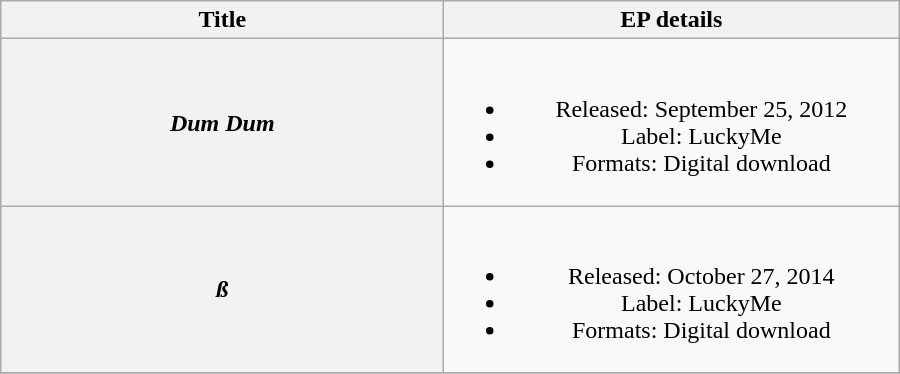<table class="wikitable plainrowheaders" style="text-align:center;">
<tr>
<th scope="col" style="width:18em;">Title</th>
<th scope="col" style="width:18.5em;">EP details</th>
</tr>
<tr>
<th scope="row"><em>Dum Dum</em></th>
<td><br><ul><li>Released: September 25, 2012</li><li>Label: LuckyMe</li><li>Formats: Digital download</li></ul></td>
</tr>
<tr>
<th scope="row"><em>ß</em></th>
<td><br><ul><li>Released: October 27, 2014</li><li>Label: LuckyMe</li><li>Formats: Digital download</li></ul></td>
</tr>
<tr>
</tr>
</table>
